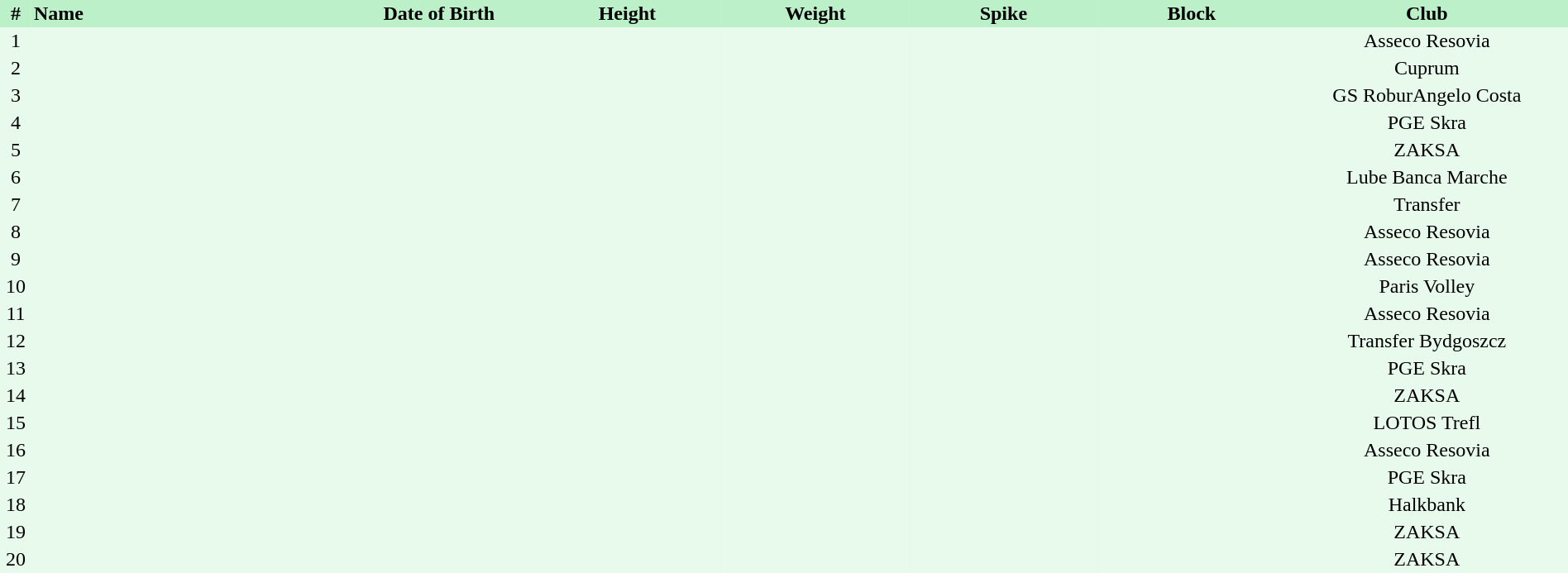<table border=0 cellpadding=2 cellspacing=0  |- bgcolor=#FFECCE style=text-align:center; font-size:90%; width=100%>
<tr bgcolor=#BBF0C9>
<th width=2%>#</th>
<th align=left width=20%>Name</th>
<th width=12%>Date of Birth</th>
<th width=12%>Height</th>
<th width=12%>Weight</th>
<th width=12%>Spike</th>
<th width=12%>Block</th>
<th width=20%>Club</th>
</tr>
<tr bgcolor=#E7FAEC>
<td>1</td>
<td align=left></td>
<td align=right></td>
<td></td>
<td></td>
<td></td>
<td></td>
<td>Asseco Resovia</td>
</tr>
<tr bgcolor=#E7FAEC>
<td>2</td>
<td align=left></td>
<td align=right></td>
<td></td>
<td></td>
<td></td>
<td></td>
<td>Cuprum</td>
</tr>
<tr bgcolor=#E7FAEC>
<td>3</td>
<td align=left></td>
<td align=right></td>
<td></td>
<td></td>
<td></td>
<td></td>
<td>GS RoburAngelo Costa</td>
</tr>
<tr bgcolor=#E7FAEC>
<td>4</td>
<td align=left></td>
<td align=right></td>
<td></td>
<td></td>
<td></td>
<td></td>
<td>PGE Skra</td>
</tr>
<tr bgcolor=#E7FAEC>
<td>5</td>
<td align=left></td>
<td align=right></td>
<td></td>
<td></td>
<td></td>
<td></td>
<td>ZAKSA</td>
</tr>
<tr bgcolor=#E7FAEC>
<td>6</td>
<td align=left></td>
<td align=right></td>
<td></td>
<td></td>
<td></td>
<td></td>
<td>Lube Banca Marche</td>
</tr>
<tr bgcolor=#E7FAEC>
<td>7</td>
<td align=left></td>
<td align=right></td>
<td></td>
<td></td>
<td></td>
<td></td>
<td>Transfer</td>
</tr>
<tr bgcolor=#E7FAEC>
<td>8</td>
<td align=left></td>
<td align=right></td>
<td></td>
<td></td>
<td></td>
<td></td>
<td>Asseco Resovia</td>
</tr>
<tr bgcolor=#E7FAEC>
<td>9</td>
<td align=left></td>
<td align=right></td>
<td></td>
<td></td>
<td></td>
<td></td>
<td>Asseco Resovia</td>
</tr>
<tr bgcolor=#E7FAEC>
<td>10</td>
<td align=left></td>
<td align=right></td>
<td></td>
<td></td>
<td></td>
<td></td>
<td>Paris Volley</td>
</tr>
<tr bgcolor=#E7FAEC>
<td>11</td>
<td align=left></td>
<td align=right></td>
<td></td>
<td></td>
<td></td>
<td></td>
<td>Asseco Resovia</td>
</tr>
<tr bgcolor=#E7FAEC>
<td>12</td>
<td align=left></td>
<td align=right></td>
<td></td>
<td></td>
<td></td>
<td></td>
<td>Transfer Bydgoszcz</td>
</tr>
<tr bgcolor=#E7FAEC>
<td>13</td>
<td align=left></td>
<td align=right></td>
<td></td>
<td></td>
<td></td>
<td></td>
<td>PGE Skra</td>
</tr>
<tr bgcolor=#E7FAEC>
<td>14</td>
<td align=left></td>
<td align=right></td>
<td></td>
<td></td>
<td></td>
<td></td>
<td>ZAKSA</td>
</tr>
<tr bgcolor=#E7FAEC>
<td>15</td>
<td align=left></td>
<td align=right></td>
<td></td>
<td></td>
<td></td>
<td></td>
<td>LOTOS Trefl</td>
</tr>
<tr bgcolor=#E7FAEC>
<td>16</td>
<td align=left></td>
<td align=right></td>
<td></td>
<td></td>
<td></td>
<td></td>
<td>Asseco Resovia</td>
</tr>
<tr bgcolor=#E7FAEC>
<td>17</td>
<td align=left></td>
<td align=right></td>
<td></td>
<td></td>
<td></td>
<td></td>
<td>PGE Skra</td>
</tr>
<tr bgcolor=#E7FAEC>
<td>18</td>
<td align=left></td>
<td align=right></td>
<td></td>
<td></td>
<td></td>
<td></td>
<td>Halkbank</td>
</tr>
<tr bgcolor=#E7FAEC>
<td>19</td>
<td align=left></td>
<td align=right></td>
<td></td>
<td></td>
<td></td>
<td></td>
<td>ZAKSA</td>
</tr>
<tr bgcolor=#E7FAEC>
<td>20</td>
<td align=left></td>
<td align=right></td>
<td></td>
<td></td>
<td></td>
<td></td>
<td>ZAKSA</td>
</tr>
</table>
